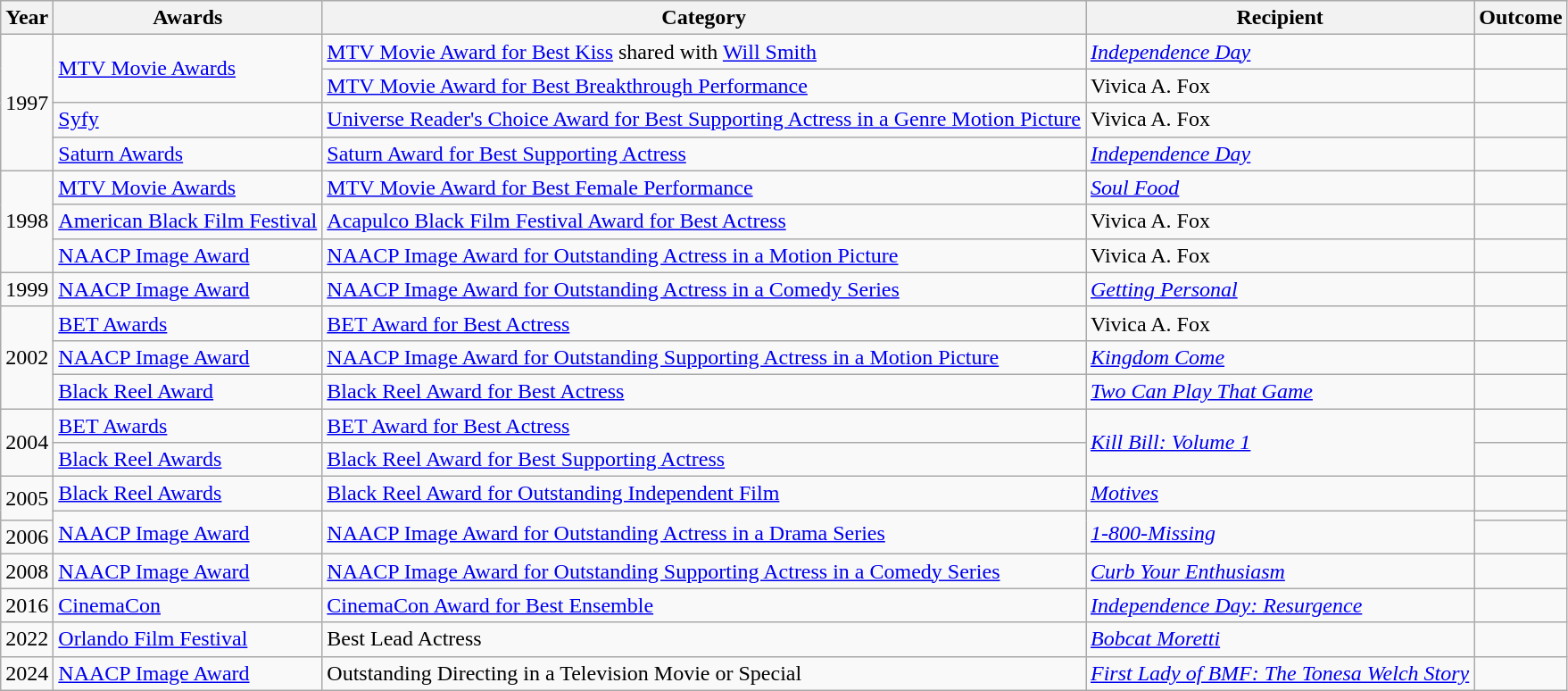<table class="wikitable sortable">
<tr>
<th>Year</th>
<th>Awards</th>
<th>Category</th>
<th>Recipient</th>
<th>Outcome</th>
</tr>
<tr>
<td rowspan=4>1997</td>
<td rowspan=2><a href='#'>MTV Movie Awards</a></td>
<td><a href='#'>MTV Movie Award for Best Kiss</a> shared with <a href='#'>Will Smith</a></td>
<td><em><a href='#'>Independence Day</a></em></td>
<td></td>
</tr>
<tr>
<td><a href='#'>MTV Movie Award for Best Breakthrough Performance</a></td>
<td>Vivica A. Fox</td>
<td></td>
</tr>
<tr>
<td><a href='#'>Syfy</a></td>
<td><a href='#'>Universe Reader's Choice Award for Best Supporting Actress in a Genre Motion Picture</a></td>
<td>Vivica A. Fox</td>
<td></td>
</tr>
<tr>
<td><a href='#'>Saturn Awards</a></td>
<td><a href='#'>Saturn Award for Best Supporting Actress</a></td>
<td><em><a href='#'>Independence Day</a></em></td>
<td></td>
</tr>
<tr>
<td rowspan=3>1998</td>
<td><a href='#'>MTV Movie Awards</a></td>
<td><a href='#'>MTV Movie Award for Best Female Performance</a></td>
<td><em><a href='#'>Soul Food</a></em></td>
<td></td>
</tr>
<tr>
<td><a href='#'>American Black Film Festival</a></td>
<td><a href='#'>Acapulco Black Film Festival Award for Best Actress</a></td>
<td>Vivica A. Fox</td>
<td></td>
</tr>
<tr>
<td><a href='#'>NAACP Image Award</a></td>
<td><a href='#'>NAACP Image Award for Outstanding Actress in a Motion Picture</a></td>
<td>Vivica A. Fox</td>
<td></td>
</tr>
<tr>
<td>1999</td>
<td><a href='#'>NAACP Image Award</a></td>
<td><a href='#'>NAACP Image Award for Outstanding Actress in a Comedy Series</a></td>
<td><em><a href='#'>Getting Personal</a></em></td>
<td></td>
</tr>
<tr>
<td rowspan=3>2002</td>
<td><a href='#'>BET Awards</a></td>
<td><a href='#'>BET Award for Best Actress</a></td>
<td>Vivica A. Fox</td>
<td></td>
</tr>
<tr>
<td><a href='#'>NAACP Image Award</a></td>
<td><a href='#'>NAACP Image Award for Outstanding Supporting Actress in a Motion Picture</a></td>
<td><em><a href='#'>Kingdom Come</a></em></td>
<td></td>
</tr>
<tr>
<td><a href='#'>Black Reel Award</a></td>
<td><a href='#'>Black Reel Award for Best Actress</a></td>
<td><em><a href='#'>Two Can Play That Game</a></em></td>
<td></td>
</tr>
<tr>
<td rowspan=2>2004</td>
<td><a href='#'>BET Awards</a></td>
<td><a href='#'>BET Award for Best Actress</a></td>
<td rowspan=2><em><a href='#'>Kill Bill: Volume 1</a></em></td>
<td></td>
</tr>
<tr>
<td><a href='#'>Black Reel Awards</a></td>
<td><a href='#'>Black Reel Award for Best Supporting Actress</a></td>
<td></td>
</tr>
<tr>
<td rowspan=2>2005</td>
<td><a href='#'>Black Reel Awards</a></td>
<td><a href='#'>Black Reel Award for Outstanding Independent Film</a></td>
<td><em><a href='#'>Motives</a></em></td>
<td></td>
</tr>
<tr>
<td rowspan=2><a href='#'>NAACP Image Award</a></td>
<td rowspan=2><a href='#'>NAACP Image Award for Outstanding Actress in a Drama Series</a></td>
<td rowspan=2><em><a href='#'>1-800-Missing</a></em></td>
<td></td>
</tr>
<tr>
<td>2006</td>
<td></td>
</tr>
<tr>
<td>2008</td>
<td><a href='#'>NAACP Image Award</a></td>
<td><a href='#'>NAACP Image Award for Outstanding Supporting Actress in a Comedy Series</a></td>
<td><em><a href='#'>Curb Your Enthusiasm</a></em></td>
<td></td>
</tr>
<tr>
<td>2016</td>
<td><a href='#'>CinemaCon</a></td>
<td><a href='#'>CinemaCon Award for Best Ensemble</a></td>
<td><em><a href='#'>Independence Day: Resurgence</a></em></td>
<td></td>
</tr>
<tr>
<td>2022</td>
<td><a href='#'>Orlando Film Festival</a></td>
<td>Best Lead Actress</td>
<td><em><a href='#'>Bobcat Moretti</a></em></td>
<td></td>
</tr>
<tr>
<td>2024</td>
<td><a href='#'>NAACP Image Award</a></td>
<td>Outstanding Directing in a Television Movie or Special</td>
<td><em><a href='#'>First Lady of BMF: The Tonesa Welch Story</a></em></td>
<td></td>
</tr>
</table>
